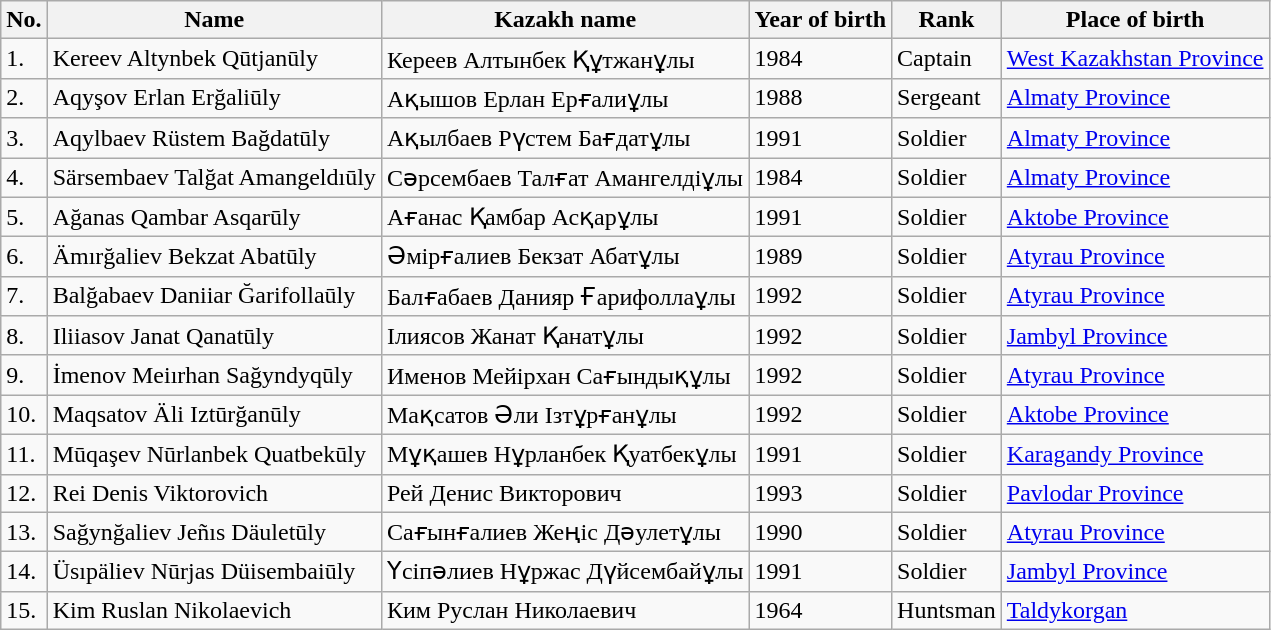<table class="wikitable">
<tr>
<th>No.</th>
<th>Name</th>
<th>Kazakh name</th>
<th>Year of birth</th>
<th>Rank</th>
<th>Place of birth</th>
</tr>
<tr>
<td>1.</td>
<td>Kereev Altynbek Qūtjanūly</td>
<td>Кереев Алтынбек Құтжанұлы</td>
<td>1984</td>
<td>Captain</td>
<td><a href='#'>West Kazakhstan Province</a></td>
</tr>
<tr>
<td>2.</td>
<td>Aqyşov Erlan Erğaliūly</td>
<td>Ақышов Ерлан Ерғалиұлы</td>
<td>1988</td>
<td>Sergeant</td>
<td><a href='#'>Almaty Province</a></td>
</tr>
<tr>
<td>3.</td>
<td>Aqylbaev Rüstem Bağdatūly</td>
<td>Ақылбаев Рүстем Бағдатұлы</td>
<td>1991</td>
<td>Soldier</td>
<td><a href='#'>Almaty Province</a></td>
</tr>
<tr>
<td>4.</td>
<td>Särsembaev Talğat Amangeldıūly</td>
<td>Сәрсембаев Талғат Амангелдіұлы</td>
<td>1984</td>
<td>Soldier</td>
<td><a href='#'>Almaty Province</a></td>
</tr>
<tr>
<td>5.</td>
<td>Ağanas Qambar Asqarūly</td>
<td>Ағанас Қамбар Асқарұлы</td>
<td>1991</td>
<td>Soldier</td>
<td><a href='#'>Aktobe Province</a></td>
</tr>
<tr>
<td>6.</td>
<td>Ämırğaliev Bekzat Abatūly</td>
<td>Әмірғалиев Бекзат Абатұлы</td>
<td>1989</td>
<td>Soldier</td>
<td><a href='#'>Atyrau Province</a></td>
</tr>
<tr>
<td>7.</td>
<td>Balğabaev Daniiar Ğarifollaūly</td>
<td>Балғабаев Данияр Ғарифоллаұлы</td>
<td>1992</td>
<td>Soldier</td>
<td><a href='#'>Atyrau Province</a></td>
</tr>
<tr>
<td>8.</td>
<td>Iliiasov Janat Qanatūly</td>
<td>Ілиясов Жанат Қанатұлы</td>
<td>1992</td>
<td>Soldier</td>
<td><a href='#'>Jambyl Province</a></td>
</tr>
<tr>
<td>9.</td>
<td>İmenov Meiırhan Sağyndyqūly</td>
<td>Именов Мейірхан Сағындықұлы</td>
<td>1992</td>
<td>Soldier</td>
<td><a href='#'>Atyrau Province</a></td>
</tr>
<tr>
<td>10.</td>
<td>Maqsatov Äli Iztūrğanūly</td>
<td>Мақсатов Әли Ізтұрғанұлы</td>
<td>1992</td>
<td>Soldier</td>
<td><a href='#'>Aktobe Province</a></td>
</tr>
<tr>
<td>11.</td>
<td>Mūqaşev Nūrlanbek Quatbekūly</td>
<td>Мұқашев Нұрланбек Қуатбекұлы</td>
<td>1991</td>
<td>Soldier</td>
<td><a href='#'>Karagandy Province</a></td>
</tr>
<tr>
<td>12.</td>
<td>Rei Denis Viktorovich</td>
<td>Рей Денис Викторович</td>
<td>1993</td>
<td>Soldier</td>
<td><a href='#'>Pavlodar Province</a></td>
</tr>
<tr>
<td>13.</td>
<td>Sağynğaliev Jeñıs Däuletūly</td>
<td>Сағынғалиев Жеңіс Дәулетұлы</td>
<td>1990</td>
<td>Soldier</td>
<td><a href='#'>Atyrau Province</a></td>
</tr>
<tr>
<td>14.</td>
<td>Üsıpäliev Nūrjas Düisembaiūly</td>
<td>Үсіпәлиев Нұржас Дүйсембайұлы</td>
<td>1991</td>
<td>Soldier</td>
<td><a href='#'>Jambyl Province</a></td>
</tr>
<tr>
<td>15.</td>
<td>Kim Ruslan Nikolaevich</td>
<td>Ким Руслан Николаевич</td>
<td>1964</td>
<td>Huntsman</td>
<td><a href='#'>Taldykorgan</a></td>
</tr>
</table>
